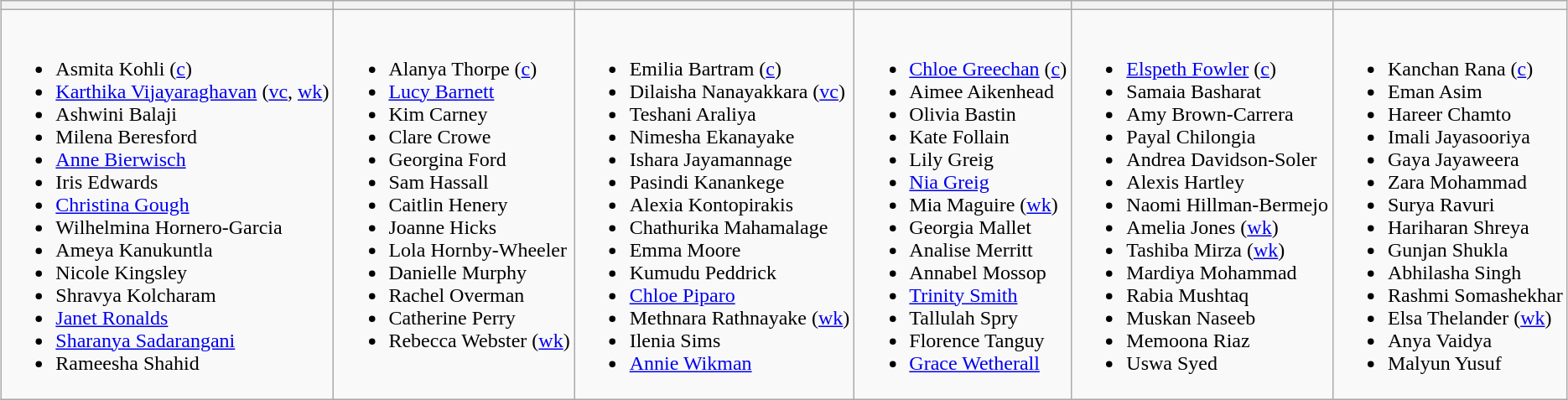<table class="wikitable" style="text-align:left; margin:auto">
<tr>
<th></th>
<th></th>
<th></th>
<th></th>
<th></th>
<th></th>
</tr>
<tr>
<td valign=top><br><ul><li>Asmita Kohli (<a href='#'>c</a>)</li><li><a href='#'>Karthika Vijayaraghavan</a> (<a href='#'>vc</a>, <a href='#'>wk</a>)</li><li>Ashwini Balaji</li><li>Milena Beresford</li><li><a href='#'>Anne Bierwisch</a></li><li>Iris Edwards</li><li><a href='#'>Christina Gough</a></li><li>Wilhelmina Hornero-Garcia</li><li>Ameya Kanukuntla</li><li>Nicole Kingsley</li><li>Shravya Kolcharam</li><li><a href='#'>Janet Ronalds</a></li><li><a href='#'>Sharanya Sadarangani</a></li><li>Rameesha Shahid</li></ul></td>
<td valign=top><br><ul><li>Alanya Thorpe (<a href='#'>c</a>)</li><li><a href='#'>Lucy Barnett</a></li><li>Kim Carney</li><li>Clare Crowe</li><li>Georgina Ford</li><li>Sam Hassall</li><li>Caitlin Henery</li><li>Joanne Hicks</li><li>Lola Hornby-Wheeler</li><li>Danielle Murphy</li><li>Rachel Overman</li><li>Catherine Perry</li><li>Rebecca Webster (<a href='#'>wk</a>)</li></ul></td>
<td valign=top><br><ul><li>Emilia Bartram (<a href='#'>c</a>)</li><li>Dilaisha Nanayakkara (<a href='#'>vc</a>)</li><li>Teshani Araliya</li><li>Nimesha Ekanayake</li><li>Ishara Jayamannage</li><li>Pasindi Kanankege</li><li>Alexia Kontopirakis</li><li>Chathurika Mahamalage</li><li>Emma Moore</li><li>Kumudu Peddrick</li><li><a href='#'>Chloe Piparo</a></li><li>Methnara Rathnayake (<a href='#'>wk</a>)</li><li>Ilenia Sims</li><li><a href='#'>Annie Wikman</a></li></ul></td>
<td valign=top><br><ul><li><a href='#'>Chloe Greechan</a> (<a href='#'>c</a>)</li><li>Aimee Aikenhead</li><li>Olivia Bastin</li><li>Kate Follain</li><li>Lily Greig</li><li><a href='#'>Nia Greig</a></li><li>Mia Maguire (<a href='#'>wk</a>)</li><li>Georgia Mallet</li><li>Analise Merritt</li><li>Annabel Mossop</li><li><a href='#'>Trinity Smith</a></li><li>Tallulah Spry</li><li>Florence Tanguy</li><li><a href='#'>Grace Wetherall</a></li></ul></td>
<td valign=top><br><ul><li><a href='#'>Elspeth Fowler</a> (<a href='#'>c</a>)</li><li>Samaia Basharat</li><li>Amy Brown-Carrera</li><li>Payal Chilongia</li><li>Andrea Davidson-Soler</li><li>Alexis Hartley</li><li>Naomi Hillman-Bermejo</li><li>Amelia Jones (<a href='#'>wk</a>)</li><li>Tashiba Mirza (<a href='#'>wk</a>)</li><li>Mardiya Mohammad</li><li>Rabia Mushtaq</li><li>Muskan Naseeb</li><li>Memoona Riaz</li><li>Uswa Syed</li></ul></td>
<td valign=top><br><ul><li>Kanchan Rana (<a href='#'>c</a>)</li><li>Eman Asim</li><li>Hareer Chamto</li><li>Imali Jayasooriya</li><li>Gaya Jayaweera</li><li>Zara Mohammad</li><li>Surya Ravuri</li><li>Hariharan Shreya</li><li>Gunjan Shukla</li><li>Abhilasha Singh</li><li>Rashmi Somashekhar</li><li>Elsa Thelander (<a href='#'>wk</a>)</li><li>Anya Vaidya</li><li>Malyun Yusuf</li></ul></td>
</tr>
</table>
